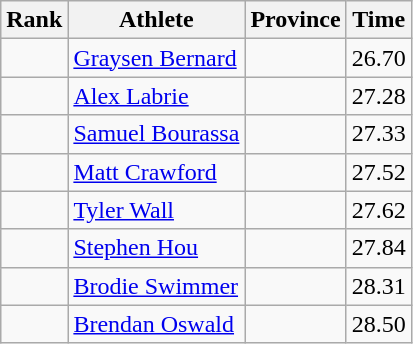<table class="wikitable sortable" style="text-align:center">
<tr>
<th>Rank</th>
<th>Athlete</th>
<th>Province</th>
<th>Time</th>
</tr>
<tr>
<td></td>
<td align=left><a href='#'>Graysen Bernard</a></td>
<td style="text-align:left;"></td>
<td>26.70</td>
</tr>
<tr>
<td></td>
<td align=left><a href='#'>Alex Labrie</a></td>
<td style="text-align:left;"></td>
<td>27.28</td>
</tr>
<tr>
<td></td>
<td align=left><a href='#'>Samuel Bourassa</a></td>
<td style="text-align:left;"></td>
<td>27.33</td>
</tr>
<tr>
<td></td>
<td align=left><a href='#'>Matt Crawford</a></td>
<td style="text-align:left;"></td>
<td>27.52</td>
</tr>
<tr>
<td></td>
<td align=left><a href='#'>Tyler Wall</a></td>
<td style="text-align:left;"></td>
<td>27.62</td>
</tr>
<tr>
<td></td>
<td align=left><a href='#'>Stephen Hou</a></td>
<td style="text-align:left;"></td>
<td>27.84</td>
</tr>
<tr>
<td></td>
<td align=left><a href='#'>Brodie Swimmer</a></td>
<td style="text-align:left;"></td>
<td>28.31</td>
</tr>
<tr>
<td></td>
<td align=left><a href='#'>Brendan Oswald</a></td>
<td style="text-align:left;"></td>
<td>28.50</td>
</tr>
</table>
